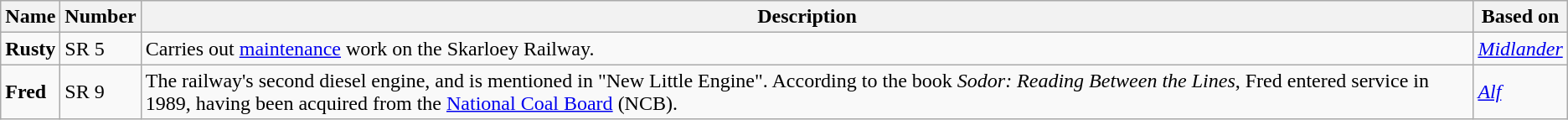<table class="wikitable">
<tr>
<th>Name</th>
<th>Number</th>
<th>Description</th>
<th>Based on</th>
</tr>
<tr>
<td><strong>Rusty</strong></td>
<td>SR 5</td>
<td>Carries out <a href='#'>maintenance</a> work on the Skarloey Railway.</td>
<td><em><a href='#'>Midlander</a></em></td>
</tr>
<tr>
<td><strong>Fred</strong></td>
<td>SR 9</td>
<td>The railway's second diesel engine, and is mentioned in "New Little Engine". According to the book <em>Sodor: Reading Between the Lines</em>, Fred entered service in 1989, having been acquired from the <a href='#'>National Coal Board</a> (NCB).</td>
<td><em><a href='#'>Alf</a></em></td>
</tr>
</table>
